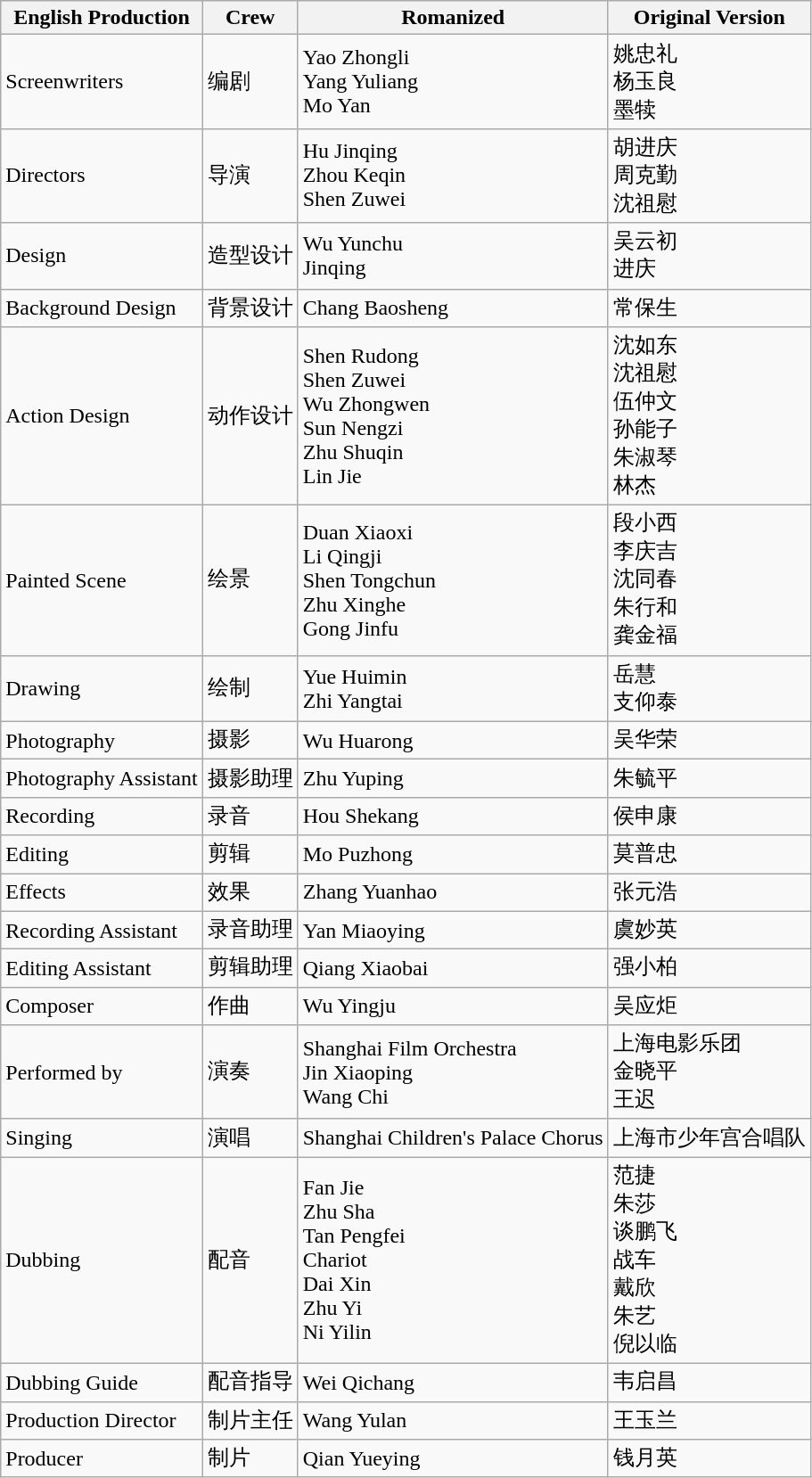<table class="wikitable">
<tr>
<th>English Production</th>
<th>Crew</th>
<th>Romanized</th>
<th>Original Version</th>
</tr>
<tr>
<td>Screenwriters</td>
<td>编剧</td>
<td>Yao Zhongli<br>Yang Yuliang<br>Mo Yan</td>
<td>姚忠礼<br>杨玉良<br>墨犊</td>
</tr>
<tr>
<td>Directors</td>
<td>导演</td>
<td>Hu Jinqing<br>Zhou Keqin<br>Shen Zuwei</td>
<td>胡进庆<br>周克勤<br>沈祖慰</td>
</tr>
<tr>
<td>Design</td>
<td>造型设计</td>
<td>Wu Yunchu<br>Jinqing</td>
<td>吴云初<br>进庆</td>
</tr>
<tr>
<td>Background Design</td>
<td>背景设计</td>
<td>Chang Baosheng</td>
<td>常保生</td>
</tr>
<tr>
<td>Action Design</td>
<td>动作设计</td>
<td>Shen Rudong<br>Shen Zuwei<br>Wu Zhongwen<br>Sun Nengzi<br>Zhu Shuqin<br>Lin Jie</td>
<td>沈如东<br>沈祖慰<br>伍仲文<br>孙能子<br>朱淑琴<br>林杰</td>
</tr>
<tr>
<td>Painted Scene</td>
<td>绘景</td>
<td>Duan Xiaoxi<br>Li Qingji<br>Shen Tongchun<br>Zhu Xinghe<br>Gong Jinfu</td>
<td>段小西<br>李庆吉<br>沈同春<br>朱行和<br>龚金福</td>
</tr>
<tr>
<td>Drawing</td>
<td>绘制</td>
<td>Yue Huimin<br>Zhi Yangtai</td>
<td>岳慧<br>支仰泰</td>
</tr>
<tr>
<td>Photography</td>
<td>摄影</td>
<td>Wu Huarong</td>
<td>吴华荣</td>
</tr>
<tr>
<td>Photography Assistant</td>
<td>摄影助理</td>
<td>Zhu Yuping</td>
<td>朱毓平</td>
</tr>
<tr>
<td>Recording</td>
<td>录音</td>
<td>Hou Shekang</td>
<td>侯申康</td>
</tr>
<tr>
<td>Editing</td>
<td>剪辑</td>
<td>Mo Puzhong</td>
<td>莫普忠</td>
</tr>
<tr>
<td>Effects</td>
<td>效果</td>
<td>Zhang Yuanhao</td>
<td>张元浩</td>
</tr>
<tr>
<td>Recording Assistant</td>
<td>录音助理</td>
<td>Yan Miaoying</td>
<td>虞妙英</td>
</tr>
<tr>
<td>Editing Assistant</td>
<td>剪辑助理</td>
<td>Qiang Xiaobai</td>
<td>强小柏</td>
</tr>
<tr>
<td>Composer</td>
<td>作曲</td>
<td>Wu Yingju</td>
<td>吴应炬</td>
</tr>
<tr>
<td>Performed by</td>
<td>演奏</td>
<td>Shanghai Film Orchestra<br>Jin Xiaoping<br>Wang Chi</td>
<td>上海电影乐团<br>金晓平<br>王迟</td>
</tr>
<tr>
<td>Singing</td>
<td>演唱</td>
<td>Shanghai Children's Palace Chorus</td>
<td>上海市少年宫合唱队</td>
</tr>
<tr>
<td>Dubbing</td>
<td>配音</td>
<td>Fan Jie<br>Zhu Sha<br>Tan Pengfei<br>Chariot<br>Dai Xin<br>Zhu Yi<br>Ni Yilin</td>
<td>范捷<br>朱莎<br>谈鹏飞<br>战车<br>戴欣<br>朱艺<br>倪以临</td>
</tr>
<tr>
<td>Dubbing Guide</td>
<td>配音指导</td>
<td>Wei Qichang</td>
<td>韦启昌</td>
</tr>
<tr>
<td>Production Director</td>
<td>制片主任</td>
<td>Wang Yulan</td>
<td>王玉兰</td>
</tr>
<tr>
<td>Producer</td>
<td>制片</td>
<td>Qian Yueying</td>
<td>钱月英</td>
</tr>
</table>
